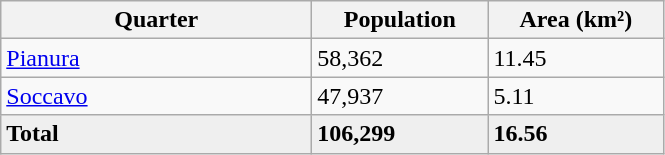<table class="wikitable sortable">
<tr>
<th width="200px">Quarter</th>
<th width="110px">Population</th>
<th width="110px">Area (km²)</th>
</tr>
<tr>
<td><a href='#'>Pianura</a></td>
<td><div>58,362</div></td>
<td><div>11.45</div></td>
</tr>
<tr>
<td><a href='#'>Soccavo</a></td>
<td><div>47,937</div></td>
<td><div>5.11</div></td>
</tr>
<tr bgcolor="#EFEFEF">
<td><strong>Total</strong></td>
<td><div><strong>106,299</strong></div></td>
<td><div><strong>16.56</strong></div></td>
</tr>
</table>
